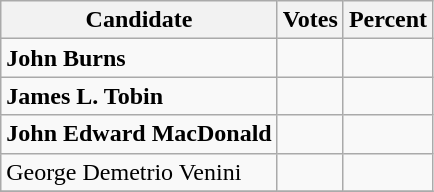<table class="wikitable">
<tr>
<th>Candidate</th>
<th>Votes</th>
<th>Percent</th>
</tr>
<tr>
<td style="font-weight:bold;">John Burns</td>
<td style="text-align:right;"></td>
<td style="text-align:right;"></td>
</tr>
<tr>
<td style="font-weight:bold;">James L. Tobin</td>
<td style="text-align:right;"></td>
<td style="text-align:right;"></td>
</tr>
<tr>
<td style="font-weight:bold;">John Edward MacDonald</td>
<td style="text-align:right;"></td>
<td style="text-align:right;"></td>
</tr>
<tr>
<td>George Demetrio Venini</td>
<td style="text-align:right;"></td>
<td style="text-align:right;"></td>
</tr>
<tr>
</tr>
</table>
